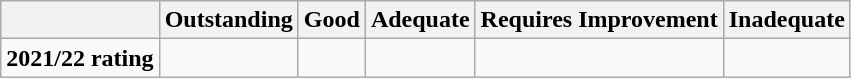<table class="wikitable">
<tr>
<th></th>
<th>Outstanding</th>
<th>Good</th>
<th>Adequate</th>
<th>Requires Improvement</th>
<th>Inadequate</th>
</tr>
<tr style="vertical-align:top;" |>
<td><strong>2021/22 rating</strong></td>
<td></td>
<td></td>
<td></td>
<td></td>
<td></td>
</tr>
</table>
